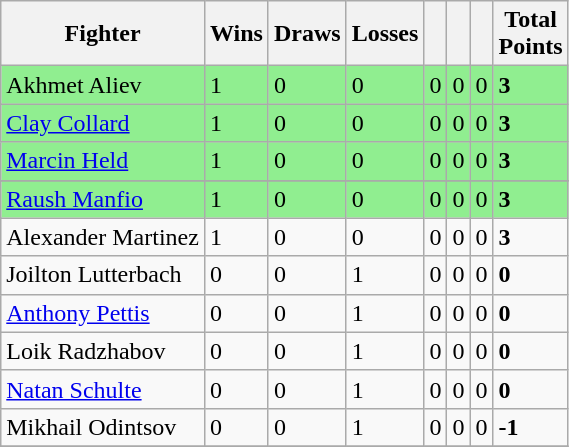<table class="wikitable sortable">
<tr>
<th>Fighter</th>
<th>Wins</th>
<th>Draws</th>
<th>Losses</th>
<th></th>
<th></th>
<th></th>
<th>Total<br> Points</th>
</tr>
<tr style="background:#90EE90;">
<td>Akhmet Aliev</td>
<td>1</td>
<td>0</td>
<td>0</td>
<td>0</td>
<td>0</td>
<td>0</td>
<td><strong>3</strong></td>
</tr>
<tr style="background:#90EE90;">
<td><a href='#'>Clay Collard</a></td>
<td>1</td>
<td>0</td>
<td>0</td>
<td>0</td>
<td>0</td>
<td>0</td>
<td><strong>3</strong></td>
</tr>
<tr style="background:#90EE90;">
<td><a href='#'>Marcin Held</a></td>
<td>1</td>
<td>0</td>
<td>0</td>
<td>0</td>
<td>0</td>
<td>0</td>
<td><strong>3</strong></td>
</tr>
<tr>
</tr>
<tr style="background:#90EE90;">
<td><a href='#'>Raush Manfio</a></td>
<td>1</td>
<td>0</td>
<td>0</td>
<td>0</td>
<td>0</td>
<td>0</td>
<td><strong>3</strong></td>
</tr>
<tr>
<td>Alexander Martinez</td>
<td>1</td>
<td>0</td>
<td>0</td>
<td>0</td>
<td>0</td>
<td>0</td>
<td><strong>3</strong></td>
</tr>
<tr>
<td>Joilton Lutterbach</td>
<td>0</td>
<td>0</td>
<td>1</td>
<td>0</td>
<td>0</td>
<td>0</td>
<td><strong>0</strong></td>
</tr>
<tr>
<td><a href='#'>Anthony Pettis</a></td>
<td>0</td>
<td>0</td>
<td>1</td>
<td>0</td>
<td>0</td>
<td>0</td>
<td><strong>0</strong></td>
</tr>
<tr>
<td>Loik Radzhabov</td>
<td>0</td>
<td>0</td>
<td>1</td>
<td>0</td>
<td>0</td>
<td>0</td>
<td><strong>0</strong></td>
</tr>
<tr>
<td><a href='#'>Natan Schulte</a></td>
<td>0</td>
<td>0</td>
<td>1</td>
<td>0</td>
<td>0</td>
<td>0</td>
<td><strong>0</strong></td>
</tr>
<tr>
<td>Mikhail Odintsov</td>
<td>0</td>
<td>0</td>
<td>1</td>
<td>0</td>
<td>0</td>
<td>0</td>
<td><strong>-1</strong></td>
</tr>
<tr>
</tr>
</table>
